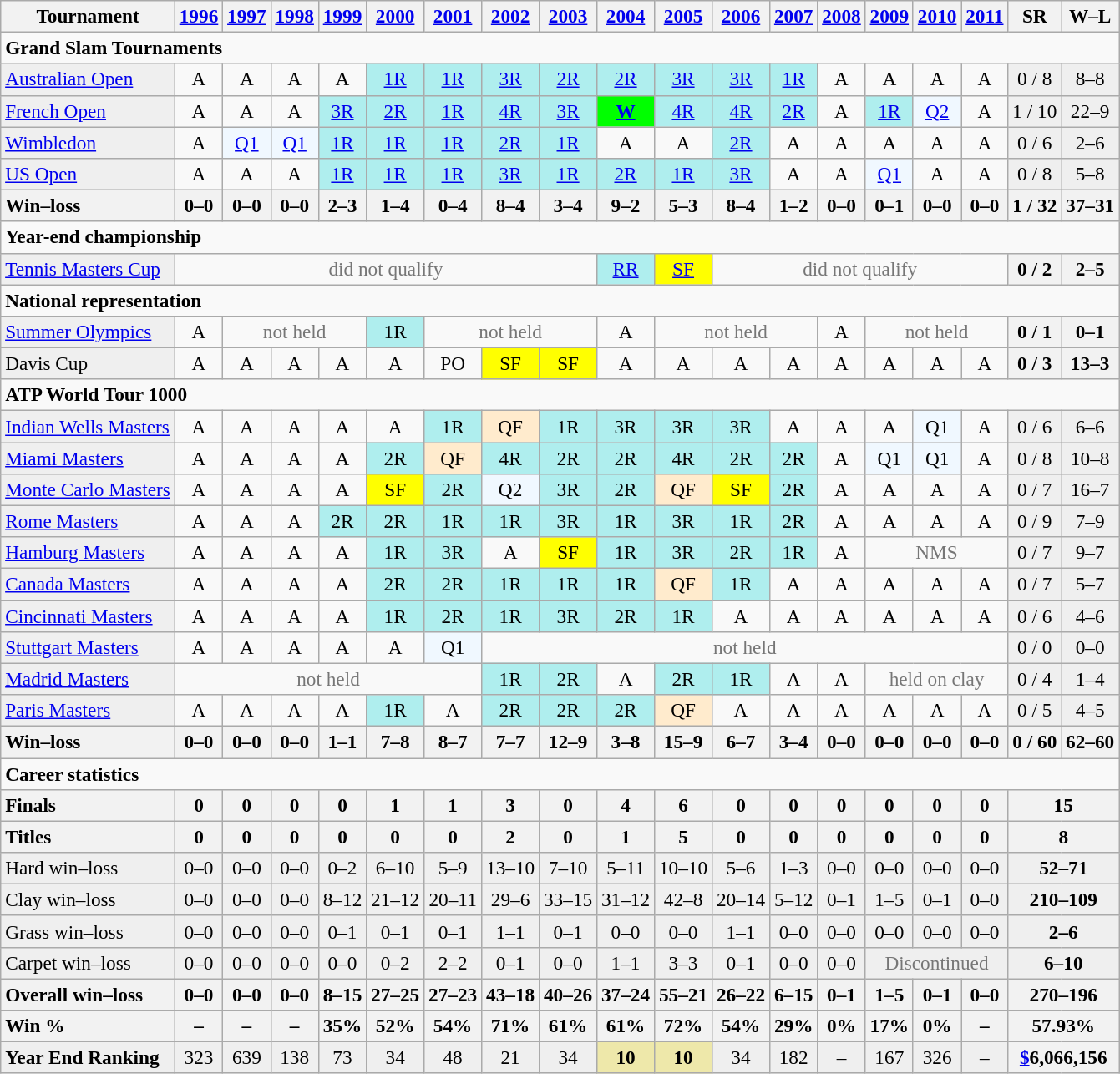<table class="wikitable" style="text-align:center; font-size:97%">
<tr>
<th>Tournament</th>
<th><a href='#'>1996</a></th>
<th><a href='#'>1997</a></th>
<th><a href='#'>1998</a></th>
<th><a href='#'>1999</a></th>
<th><a href='#'>2000</a></th>
<th><a href='#'>2001</a></th>
<th><a href='#'>2002</a></th>
<th><a href='#'>2003</a></th>
<th><a href='#'>2004</a></th>
<th><a href='#'>2005</a></th>
<th><a href='#'>2006</a></th>
<th><a href='#'>2007</a></th>
<th><a href='#'>2008</a></th>
<th><a href='#'>2009</a></th>
<th><a href='#'>2010</a></th>
<th><a href='#'>2011</a></th>
<th>SR</th>
<th>W–L</th>
</tr>
<tr>
<td colspan="19" style="text-align:left;"><strong>Grand Slam Tournaments</strong></td>
</tr>
<tr>
<td style="background:#efefef; text-align:left;"><a href='#'>Australian Open</a></td>
<td>A</td>
<td>A</td>
<td>A</td>
<td>A</td>
<td style="background:#afeeee;"><a href='#'>1R</a></td>
<td style="background:#afeeee;"><a href='#'>1R</a></td>
<td style="background:#afeeee;"><a href='#'>3R</a></td>
<td style="background:#afeeee;"><a href='#'>2R</a></td>
<td style="background:#afeeee;"><a href='#'>2R</a></td>
<td style="background:#afeeee;"><a href='#'>3R</a></td>
<td style="background:#afeeee;"><a href='#'>3R</a></td>
<td style="background:#afeeee;"><a href='#'>1R</a></td>
<td>A</td>
<td>A</td>
<td>A</td>
<td>A</td>
<td style="background:#efefef;">0 / 8</td>
<td style="background:#efefef;">8–8</td>
</tr>
<tr>
<td style="background:#efefef; text-align:left;"><a href='#'>French Open</a></td>
<td>A</td>
<td>A</td>
<td>A</td>
<td style="background:#afeeee;"><a href='#'>3R</a></td>
<td style="background:#afeeee;"><a href='#'>2R</a></td>
<td style="background:#afeeee;"><a href='#'>1R</a></td>
<td style="background:#afeeee;"><a href='#'>4R</a></td>
<td style="background:#afeeee;"><a href='#'>3R</a></td>
<td bgcolor="lime"><a href='#'><strong>W</strong></a></td>
<td style="background:#afeeee;"><a href='#'>4R</a></td>
<td style="background:#afeeee;"><a href='#'>4R</a></td>
<td style="background:#afeeee;"><a href='#'>2R</a></td>
<td>A</td>
<td style="background:#afeeee;"><a href='#'>1R</a></td>
<td style="background:#f0f8ff"><a href='#'>Q2</a></td>
<td>A</td>
<td style="background:#efefef;">1 / 10</td>
<td style="background:#efefef;">22–9</td>
</tr>
<tr>
<td style="background:#efefef; text-align:left;"><a href='#'>Wimbledon</a></td>
<td>A</td>
<td style="background:#f0f8ff"><a href='#'>Q1</a></td>
<td style="background:#f0f8ff"><a href='#'>Q1</a></td>
<td style="background:#afeeee;"><a href='#'>1R</a></td>
<td style="background:#afeeee;"><a href='#'>1R</a></td>
<td style="background:#afeeee;"><a href='#'>1R</a></td>
<td style="background:#afeeee;"><a href='#'>2R</a></td>
<td style="background:#afeeee;"><a href='#'>1R</a></td>
<td>A</td>
<td>A</td>
<td style="background:#afeeee;"><a href='#'>2R</a></td>
<td>A</td>
<td>A</td>
<td>A</td>
<td>A</td>
<td>A</td>
<td style="background:#efefef;">0 / 6</td>
<td style="background:#efefef;">2–6</td>
</tr>
<tr>
<td style="background:#efefef; text-align:left;"><a href='#'>US Open</a></td>
<td>A</td>
<td>A</td>
<td>A</td>
<td style="background:#afeeee;"><a href='#'>1R</a></td>
<td style="background:#afeeee;"><a href='#'>1R</a></td>
<td style="background:#afeeee;"><a href='#'>1R</a></td>
<td style="background:#afeeee;"><a href='#'>3R</a></td>
<td style="background:#afeeee;"><a href='#'>1R</a></td>
<td style="background:#afeeee;"><a href='#'>2R</a></td>
<td style="background:#afeeee;"><a href='#'>1R</a></td>
<td style="background:#afeeee;"><a href='#'>3R</a></td>
<td>A</td>
<td>A</td>
<td style="background:#f0f8ff"><a href='#'>Q1</a></td>
<td>A</td>
<td>A</td>
<td style="background:#efefef;">0 / 8</td>
<td style="background:#efefef;">5–8</td>
</tr>
<tr>
<th style="text-align:left">Win–loss</th>
<th>0–0</th>
<th>0–0</th>
<th>0–0</th>
<th>2–3</th>
<th>1–4</th>
<th>0–4</th>
<th>8–4</th>
<th>3–4</th>
<th>9–2</th>
<th>5–3</th>
<th>8–4</th>
<th>1–2</th>
<th>0–0</th>
<th>0–1</th>
<th>0–0</th>
<th>0–0</th>
<th>1 / 32</th>
<th>37–31</th>
</tr>
<tr>
<td colspan="19" style="text-align:left;"><strong>Year-end championship</strong></td>
</tr>
<tr>
<td style="background:#efefef; text-align:left;"><a href='#'>Tennis Masters Cup</a></td>
<td colspan="8" style="color:#767676">did not qualify</td>
<td style="background:#afeeee;"><a href='#'>RR</a></td>
<td style="background:yellow;"><a href='#'>SF</a></td>
<td colspan="6" style="color:#767676">did not qualify</td>
<th>0 / 2</th>
<th>2–5</th>
</tr>
<tr>
<td colspan="19" style="text-align:left;"><strong>National representation</strong></td>
</tr>
<tr>
<td style="background:#efefef; text-align:left;"><a href='#'>Summer Olympics</a></td>
<td>A</td>
<td colspan="3" style="color:#767676">not held</td>
<td style="background:#afeeee;">1R</td>
<td colspan="3" style="color:#767676">not held</td>
<td>A</td>
<td colspan="3" style="color:#767676">not held</td>
<td>A</td>
<td colspan="3" style="color:#767676">not held</td>
<th>0 / 1</th>
<th>0–1</th>
</tr>
<tr>
<td style="background:#efefef; text-align:left;">Davis Cup</td>
<td>A</td>
<td>A</td>
<td>A</td>
<td>A</td>
<td>A</td>
<td>PO</td>
<td style="background:yellow;">SF</td>
<td style="background:yellow;">SF</td>
<td>A</td>
<td>A</td>
<td>A</td>
<td>A</td>
<td>A</td>
<td>A</td>
<td>A</td>
<td>A</td>
<th>0 / 3</th>
<th>13–3</th>
</tr>
<tr>
<td colspan="19" style="text-align:left;"><strong>ATP World Tour 1000</strong></td>
</tr>
<tr>
<td style="background:#efefef; text-align:left;"><a href='#'>Indian Wells Masters</a></td>
<td>A</td>
<td>A</td>
<td>A</td>
<td>A</td>
<td>A</td>
<td style="background:#afeeee;">1R</td>
<td style="background:#ffebcd;">QF</td>
<td style="background:#afeeee;">1R</td>
<td style="background:#afeeee;">3R</td>
<td style="background:#afeeee;">3R</td>
<td style="background:#afeeee;">3R</td>
<td>A</td>
<td>A</td>
<td>A</td>
<td style="background:#f0f8ff">Q1</td>
<td>A</td>
<td style="background:#efefef;">0 / 6</td>
<td style="background:#efefef;">6–6</td>
</tr>
<tr>
<td style="background:#efefef; text-align:left;"><a href='#'>Miami Masters</a></td>
<td>A</td>
<td>A</td>
<td>A</td>
<td>A</td>
<td style="background:#afeeee;">2R</td>
<td style="background:#ffebcd;">QF</td>
<td style="background:#afeeee;">4R</td>
<td style="background:#afeeee;">2R</td>
<td style="background:#afeeee;">2R</td>
<td style="background:#afeeee;">4R</td>
<td style="background:#afeeee;">2R</td>
<td style="background:#afeeee;">2R</td>
<td>A</td>
<td style="background:#f0f8ff">Q1</td>
<td style="background:#f0f8ff">Q1</td>
<td>A</td>
<td style="background:#efefef;">0 / 8</td>
<td style="background:#efefef;">10–8</td>
</tr>
<tr>
<td style="background:#efefef; text-align:left;"><a href='#'>Monte Carlo Masters</a></td>
<td>A</td>
<td>A</td>
<td>A</td>
<td>A</td>
<td style="background:yellow;">SF</td>
<td style="background:#afeeee;">2R</td>
<td style="background:#f0f8ff">Q2</td>
<td style="background:#afeeee;">3R</td>
<td style="background:#afeeee;">2R</td>
<td style="background:#ffebcd;">QF</td>
<td style="background:yellow;">SF</td>
<td style="background:#afeeee;">2R</td>
<td>A</td>
<td>A</td>
<td>A</td>
<td>A</td>
<td style="background:#efefef;">0 / 7</td>
<td style="background:#efefef;">16–7</td>
</tr>
<tr>
<td style="background:#efefef; text-align:left;"><a href='#'>Rome Masters</a></td>
<td>A</td>
<td>A</td>
<td>A</td>
<td style="background:#afeeee;">2R</td>
<td style="background:#afeeee;">2R</td>
<td style="background:#afeeee;">1R</td>
<td style="background:#afeeee;">1R</td>
<td style="background:#afeeee;">3R</td>
<td style="background:#afeeee;">1R</td>
<td style="background:#afeeee;">3R</td>
<td style="background:#afeeee;">1R</td>
<td style="background:#afeeee;">2R</td>
<td>A</td>
<td>A</td>
<td>A</td>
<td>A</td>
<td style="background:#efefef;">0 / 9</td>
<td style="background:#efefef;">7–9</td>
</tr>
<tr>
<td style="background:#efefef; text-align:left;"><a href='#'>Hamburg Masters</a></td>
<td>A</td>
<td>A</td>
<td>A</td>
<td>A</td>
<td style="background:#afeeee;">1R</td>
<td style="background:#afeeee;">3R</td>
<td>A</td>
<td style="background:yellow;">SF</td>
<td style="background:#afeeee;">1R</td>
<td style="background:#afeeee;">3R</td>
<td style="background:#afeeee;">2R</td>
<td style="background:#afeeee;">1R</td>
<td>A</td>
<td colspan="3" style="color:#767676">NMS</td>
<td style="background:#efefef;">0 / 7</td>
<td style="background:#efefef;">9–7</td>
</tr>
<tr>
<td style="background:#efefef; text-align:left;"><a href='#'>Canada Masters</a></td>
<td>A</td>
<td>A</td>
<td>A</td>
<td>A</td>
<td style="background:#afeeee;">2R</td>
<td style="background:#afeeee;">2R</td>
<td style="background:#afeeee;">1R</td>
<td style="background:#afeeee;">1R</td>
<td style="background:#afeeee;">1R</td>
<td style="background:#ffebcd;">QF</td>
<td style="background:#afeeee;">1R</td>
<td>A</td>
<td>A</td>
<td>A</td>
<td>A</td>
<td>A</td>
<td style="background:#efefef;">0 / 7</td>
<td style="background:#efefef;">5–7</td>
</tr>
<tr>
<td style="background:#efefef; text-align:left;"><a href='#'>Cincinnati Masters</a></td>
<td>A</td>
<td>A</td>
<td>A</td>
<td>A</td>
<td style="background:#afeeee;">1R</td>
<td style="background:#afeeee;">2R</td>
<td style="background:#afeeee;">1R</td>
<td style="background:#afeeee;">3R</td>
<td style="background:#afeeee;">2R</td>
<td style="background:#afeeee;">1R</td>
<td>A</td>
<td>A</td>
<td>A</td>
<td>A</td>
<td>A</td>
<td>A</td>
<td style="background:#efefef;">0 / 6</td>
<td style="background:#efefef;">4–6</td>
</tr>
<tr>
<td style="background:#efefef; text-align:left;"><a href='#'>Stuttgart Masters</a></td>
<td>A</td>
<td>A</td>
<td>A</td>
<td>A</td>
<td>A</td>
<td style="background:#f0f8ff">Q1</td>
<td colspan="10" style="color:#767676">not held</td>
<td style="background:#efefef;">0 / 0</td>
<td style="background:#efefef;">0–0</td>
</tr>
<tr>
<td style="background:#efefef; text-align:left;"><a href='#'>Madrid Masters</a></td>
<td colspan="6" style="color:#767676">not held</td>
<td style="background:#afeeee;">1R</td>
<td style="background:#afeeee;">2R</td>
<td>A</td>
<td style="background:#afeeee;">2R</td>
<td style="background:#afeeee;">1R</td>
<td>A</td>
<td>A</td>
<td colspan="3" style="color:#767676">held on clay</td>
<td style="background:#efefef;">0 / 4</td>
<td style="background:#efefef;">1–4</td>
</tr>
<tr>
<td style="background:#efefef; text-align:left;"><a href='#'>Paris Masters</a></td>
<td>A</td>
<td>A</td>
<td>A</td>
<td>A</td>
<td style="background:#afeeee;">1R</td>
<td>A</td>
<td style="background:#afeeee;">2R</td>
<td style="background:#afeeee;">2R</td>
<td style="background:#afeeee;">2R</td>
<td style="background:#ffebcd;">QF</td>
<td>A</td>
<td>A</td>
<td>A</td>
<td>A</td>
<td>A</td>
<td>A</td>
<td style="background:#efefef;">0 / 5</td>
<td style="background:#efefef;">4–5</td>
</tr>
<tr>
<th style="text-align:left">Win–loss</th>
<th>0–0</th>
<th>0–0</th>
<th>0–0</th>
<th>1–1</th>
<th>7–8</th>
<th>8–7</th>
<th>7–7</th>
<th>12–9</th>
<th>3–8</th>
<th>15–9</th>
<th>6–7</th>
<th>3–4</th>
<th>0–0</th>
<th>0–0</th>
<th>0–0</th>
<th>0–0</th>
<th>0 / 60</th>
<th>62–60</th>
</tr>
<tr>
<td colspan="19" style="text-align:left;"><strong>Career statistics</strong></td>
</tr>
<tr>
<th style="text-align:left">Finals</th>
<th>0</th>
<th>0</th>
<th>0</th>
<th>0</th>
<th>1</th>
<th>1</th>
<th>3</th>
<th>0</th>
<th>4</th>
<th>6</th>
<th>0</th>
<th>0</th>
<th>0</th>
<th>0</th>
<th>0</th>
<th>0</th>
<th colspan="2">15</th>
</tr>
<tr>
<th style="text-align:left">Titles</th>
<th>0</th>
<th>0</th>
<th>0</th>
<th>0</th>
<th>0</th>
<th>0</th>
<th>2</th>
<th>0</th>
<th>1</th>
<th>5</th>
<th>0</th>
<th>0</th>
<th>0</th>
<th>0</th>
<th>0</th>
<th>0</th>
<th colspan="2">8</th>
</tr>
<tr bgcolor="efefef">
<td style="background:#EFEFEF; text-align:left;">Hard win–loss</td>
<td>0–0</td>
<td>0–0</td>
<td>0–0</td>
<td>0–2</td>
<td>6–10</td>
<td>5–9</td>
<td>13–10</td>
<td>7–10</td>
<td>5–11</td>
<td>10–10</td>
<td>5–6</td>
<td>1–3</td>
<td>0–0</td>
<td>0–0</td>
<td>0–0</td>
<td>0–0</td>
<td colspan="2"><strong>52–71</strong></td>
</tr>
<tr bgcolor="efefef">
<td style="background:#EFEFEF; text-align:left;">Clay win–loss</td>
<td>0–0</td>
<td>0–0</td>
<td>0–0</td>
<td>8–12</td>
<td>21–12</td>
<td>20–11</td>
<td>29–6</td>
<td>33–15</td>
<td>31–12</td>
<td>42–8</td>
<td>20–14</td>
<td>5–12</td>
<td>0–1</td>
<td>1–5</td>
<td>0–1</td>
<td>0–0</td>
<td colspan="2"><strong>210–109</strong></td>
</tr>
<tr bgcolor="efefef">
<td style="background:#EFEFEF; text-align:left;">Grass win–loss</td>
<td>0–0</td>
<td>0–0</td>
<td>0–0</td>
<td>0–1</td>
<td>0–1</td>
<td>0–1</td>
<td>1–1</td>
<td>0–1</td>
<td>0–0</td>
<td>0–0</td>
<td>1–1</td>
<td>0–0</td>
<td>0–0</td>
<td>0–0</td>
<td>0–0</td>
<td>0–0</td>
<td colspan="2"><strong>2–6</strong></td>
</tr>
<tr bgcolor="efefef">
<td style="background:#EFEFEF; text-align:left;">Carpet win–loss</td>
<td>0–0</td>
<td>0–0</td>
<td>0–0</td>
<td>0–0</td>
<td>0–2</td>
<td>2–2</td>
<td>0–1</td>
<td>0–0</td>
<td>1–1</td>
<td>3–3</td>
<td>0–1</td>
<td>0–0</td>
<td>0–0</td>
<td colspan="3" style="color:#767676">Discontinued</td>
<td colspan="2"><strong>6–10</strong></td>
</tr>
<tr>
<th style="text-align:left;">Overall win–loss</th>
<th>0–0</th>
<th>0–0</th>
<th>0–0</th>
<th>8–15</th>
<th>27–25</th>
<th>27–23</th>
<th>43–18</th>
<th>40–26</th>
<th>37–24</th>
<th>55–21</th>
<th>26–22</th>
<th>6–15</th>
<th>0–1</th>
<th>1–5</th>
<th>0–1</th>
<th>0–0</th>
<th colspan="2">270–196</th>
</tr>
<tr bgcolor="efefef">
<th style="text-align:left;">Win %</th>
<th>–</th>
<th>–</th>
<th>–</th>
<th>35%</th>
<th>52%</th>
<th>54%</th>
<th>71%</th>
<th>61%</th>
<th>61%</th>
<th>72%</th>
<th>54%</th>
<th>29%</th>
<th>0%</th>
<th>17%</th>
<th>0%</th>
<th>–</th>
<th colspan="2">57.93%</th>
</tr>
<tr bgcolor="efefef">
<td style="background:#efefef; text-align:left;"><strong>Year End Ranking</strong></td>
<td>323</td>
<td>639</td>
<td>138</td>
<td>73</td>
<td>34</td>
<td>48</td>
<td>21</td>
<td>34</td>
<td style="background:#eee8aa;"><strong>10</strong></td>
<td style="background:#eee8aa;"><strong>10</strong></td>
<td>34</td>
<td>182</td>
<td>–</td>
<td>167</td>
<td>326</td>
<td>–</td>
<th colspan="2"><a href='#'>$</a>6,066,156</th>
</tr>
</table>
